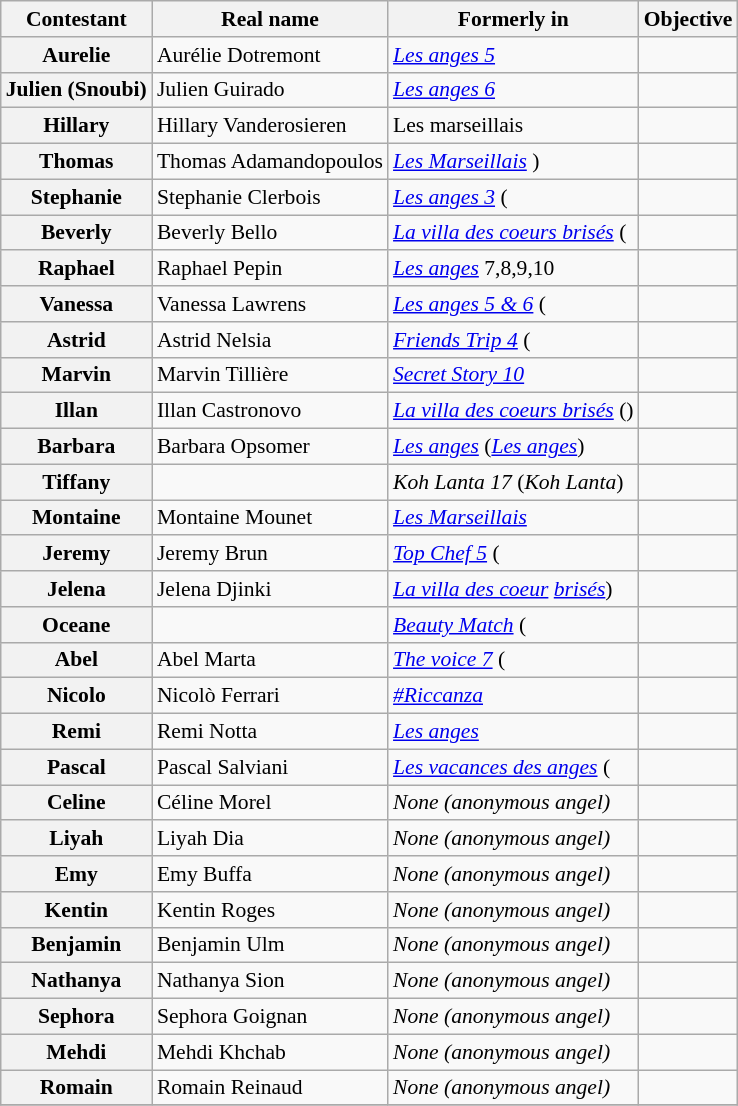<table class="wikitable" style="font-size:90%;">
<tr>
<th>Contestant</th>
<th>Real name</th>
<th>Formerly in</th>
<th>Objective</th>
</tr>
<tr>
<th>Aurelie</th>
<td>Aurélie Dotremont</td>
<td><em><a href='#'>Les anges 5</a></em></td>
<td></td>
</tr>
<tr>
<th>Julien (Snoubi)</th>
<td>Julien Guirado</td>
<td><em><a href='#'>Les anges 6</a></em></td>
<td></td>
</tr>
<tr>
<th>Hillary</th>
<td>Hillary Vanderosieren</td>
<td>Les marseillais</td>
<td></td>
</tr>
<tr>
<th>Thomas</th>
<td>Thomas Adamandopoulos</td>
<td><em><a href='#'>Les Marseillais</a></em> )</td>
<td></td>
</tr>
<tr>
<th>Stephanie</th>
<td>Stephanie Clerbois</td>
<td><em><a href='#'>Les anges 3</a></em> (</td>
<td></td>
</tr>
<tr>
<th>Beverly</th>
<td>Beverly Bello</td>
<td><em><a href='#'>La villa des coeurs brisés</a></em> (</td>
<td></td>
</tr>
<tr>
<th>Raphael</th>
<td>Raphael Pepin</td>
<td><em><a href='#'>Les anges</a></em> 7,8,9,10</td>
<td></td>
</tr>
<tr>
<th>Vanessa</th>
<td>Vanessa Lawrens</td>
<td><em><a href='#'>Les anges 5 & 6</a></em> (</td>
<td></td>
</tr>
<tr>
<th>Astrid</th>
<td>Astrid Nelsia</td>
<td><em><a href='#'>Friends Trip 4</a></em> (</td>
<td></td>
</tr>
<tr>
<th>Marvin</th>
<td>Marvin Tillière</td>
<td><em><a href='#'>Secret Story 10</a></em></td>
<td></td>
</tr>
<tr>
<th>Illan</th>
<td>Illan Castronovo</td>
<td><em><a href='#'>La villa des coeurs brisés</a></em> ()</td>
<td></td>
</tr>
<tr>
<th>Barbara</th>
<td>Barbara Opsomer</td>
<td><em><a href='#'>Les anges</a></em> (<em><a href='#'>Les anges</a></em>)</td>
<td></td>
</tr>
<tr>
<th>Tiffany</th>
<td></td>
<td><em>Koh Lanta 17</em> (<em>Koh Lanta</em>)</td>
<td></td>
</tr>
<tr>
<th>Montaine</th>
<td>Montaine Mounet</td>
<td><em><a href='#'>Les Marseillais</a></em></td>
<td></td>
</tr>
<tr>
<th>Jeremy</th>
<td>Jeremy Brun</td>
<td><em><a href='#'>Top Chef 5</a></em> (</td>
<td></td>
</tr>
<tr>
<th>Jelena</th>
<td>Jelena Djinki</td>
<td><em><a href='#'>La villa des coeur</a></em> <em><a href='#'>brisés</a></em>)</td>
<td></td>
</tr>
<tr>
<th>Oceane</th>
<td></td>
<td><em><a href='#'>Beauty Match</a></em> (</td>
<td></td>
</tr>
<tr>
<th>Abel</th>
<td>Abel Marta</td>
<td><em><a href='#'>The voice 7</a></em> (</td>
<td></td>
</tr>
<tr>
<th>Nicolo</th>
<td>Nicolò Ferrari</td>
<td><em><a href='#'>#Riccanza</a></em></td>
<td></td>
</tr>
<tr>
<th>Remi</th>
<td>Remi Notta</td>
<td><em><a href='#'>Les anges</a></em></td>
<td></td>
</tr>
<tr>
<th>Pascal</th>
<td>Pascal Salviani</td>
<td><em><a href='#'>Les vacances des anges</a></em> (</td>
<td></td>
</tr>
<tr>
<th>Celine</th>
<td>Céline Morel</td>
<td><em>None (anonymous angel)</em></td>
<td></td>
</tr>
<tr>
<th>Liyah</th>
<td>Liyah Dia</td>
<td><em>None (anonymous angel)</em></td>
<td></td>
</tr>
<tr>
<th>Emy</th>
<td>Emy Buffa</td>
<td><em>None (anonymous angel)</em></td>
<td></td>
</tr>
<tr>
<th>Kentin</th>
<td>Kentin Roges</td>
<td><em>None (anonymous angel)</em></td>
<td></td>
</tr>
<tr>
<th>Benjamin</th>
<td>Benjamin Ulm</td>
<td><em>None (anonymous angel)</em></td>
<td></td>
</tr>
<tr>
<th>Nathanya</th>
<td>Nathanya Sion</td>
<td><em>None (anonymous angel)</em></td>
<td></td>
</tr>
<tr>
<th>Sephora</th>
<td>Sephora Goignan</td>
<td><em>None (anonymous angel)</em></td>
<td></td>
</tr>
<tr>
<th>Mehdi</th>
<td>Mehdi Khchab</td>
<td><em>None (anonymous angel)</em></td>
<td></td>
</tr>
<tr>
<th>Romain</th>
<td>Romain Reinaud</td>
<td><em>None (anonymous angel)</em></td>
<td></td>
</tr>
<tr>
</tr>
</table>
